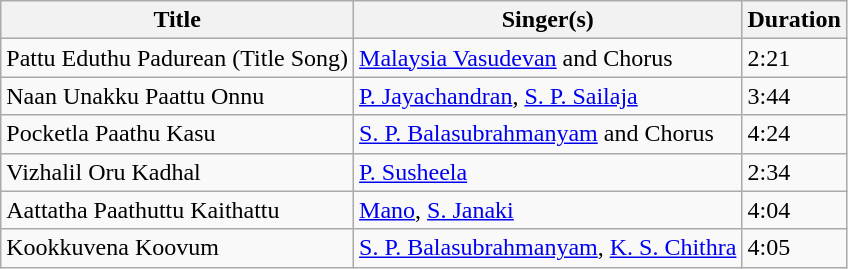<table class="wikitable">
<tr>
<th>Title</th>
<th>Singer(s)</th>
<th>Duration</th>
</tr>
<tr>
<td>Pattu Eduthu Padurean (Title Song)</td>
<td><a href='#'>Malaysia Vasudevan</a> and Chorus</td>
<td>2:21</td>
</tr>
<tr>
<td>Naan Unakku Paattu Onnu</td>
<td><a href='#'>P. Jayachandran</a>, <a href='#'>S. P. Sailaja</a></td>
<td>3:44</td>
</tr>
<tr>
<td>Pocketla Paathu Kasu</td>
<td><a href='#'>S. P. Balasubrahmanyam</a> and Chorus</td>
<td>4:24</td>
</tr>
<tr>
<td>Vizhalil Oru Kadhal</td>
<td><a href='#'>P. Susheela</a></td>
<td>2:34</td>
</tr>
<tr>
<td>Aattatha Paathuttu Kaithattu</td>
<td><a href='#'>Mano</a>, <a href='#'>S. Janaki</a></td>
<td>4:04</td>
</tr>
<tr>
<td>Kookkuvena Koovum</td>
<td><a href='#'>S. P. Balasubrahmanyam</a>, <a href='#'>K. S. Chithra</a></td>
<td>4:05</td>
</tr>
</table>
